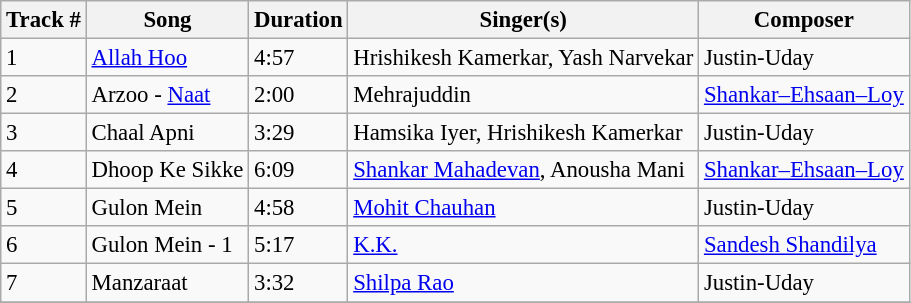<table class="wikitable" style="font-size:95%;">
<tr>
<th>Track #</th>
<th>Song</th>
<th>Duration</th>
<th>Singer(s)</th>
<th>Composer</th>
</tr>
<tr>
<td>1</td>
<td><a href='#'>Allah Hoo</a></td>
<td>4:57</td>
<td>Hrishikesh Kamerkar, Yash Narvekar</td>
<td>Justin-Uday</td>
</tr>
<tr>
<td>2</td>
<td>Arzoo - <a href='#'>Naat</a></td>
<td>2:00</td>
<td>Mehrajuddin</td>
<td><a href='#'>Shankar–Ehsaan–Loy</a></td>
</tr>
<tr>
<td>3</td>
<td>Chaal Apni</td>
<td>3:29</td>
<td>Hamsika Iyer, Hrishikesh Kamerkar</td>
<td>Justin-Uday</td>
</tr>
<tr>
<td>4</td>
<td>Dhoop Ke Sikke</td>
<td>6:09</td>
<td><a href='#'>Shankar Mahadevan</a>, Anousha Mani</td>
<td><a href='#'>Shankar–Ehsaan–Loy</a></td>
</tr>
<tr>
<td>5</td>
<td>Gulon Mein</td>
<td>4:58</td>
<td><a href='#'>Mohit Chauhan</a></td>
<td>Justin-Uday</td>
</tr>
<tr>
<td>6</td>
<td>Gulon Mein - 1</td>
<td>5:17</td>
<td><a href='#'>K.K.</a></td>
<td><a href='#'>Sandesh Shandilya</a></td>
</tr>
<tr>
<td>7</td>
<td>Manzaraat</td>
<td>3:32</td>
<td><a href='#'>Shilpa Rao</a></td>
<td>Justin-Uday</td>
</tr>
<tr>
</tr>
</table>
